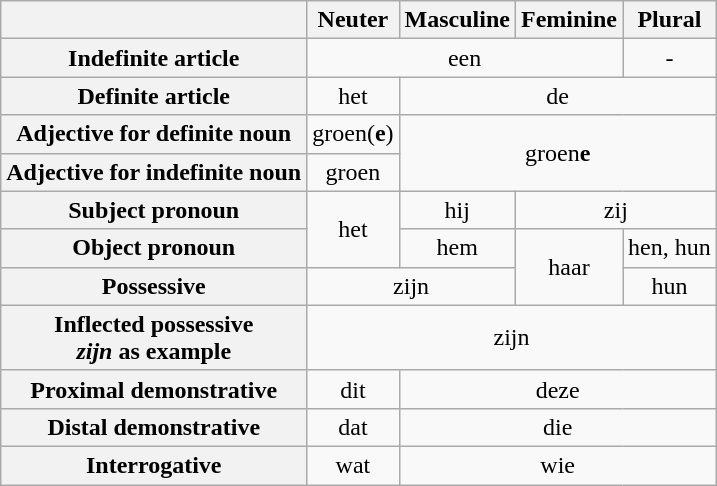<table class="wikitable" style="text-align:center">
<tr>
<th></th>
<th>Neuter</th>
<th>Masculine</th>
<th>Feminine</th>
<th>Plural</th>
</tr>
<tr>
<th>Indefinite article</th>
<td colspan=3>een</td>
<td>-</td>
</tr>
<tr>
<th>Definite article</th>
<td>het</td>
<td colspan=3>de</td>
</tr>
<tr>
<th>Adjective for definite noun</th>
<td>groen(<strong>e</strong>)</td>
<td colspan=3 rowspan=2>groen<strong>e</strong></td>
</tr>
<tr>
<th>Adjective for indefinite noun</th>
<td>groen</td>
</tr>
<tr>
<th>Subject pronoun</th>
<td rowspan=2>het</td>
<td>hij</td>
<td colspan=2>zij</td>
</tr>
<tr>
<th>Object pronoun</th>
<td>hem</td>
<td rowspan=2>haar</td>
<td>hen, hun</td>
</tr>
<tr>
<th>Possessive</th>
<td colspan=2>zijn</td>
<td>hun</td>
</tr>
<tr>
<th>Inflected possessive<br><em>zijn</em> as example</th>
<td colspan=4>zijn</td>
</tr>
<tr>
<th>Proximal demonstrative</th>
<td>dit</td>
<td colspan=3>deze</td>
</tr>
<tr>
<th>Distal demonstrative</th>
<td>dat</td>
<td colspan=3>die</td>
</tr>
<tr>
<th>Interrogative</th>
<td>wat</td>
<td colspan=3>wie</td>
</tr>
</table>
